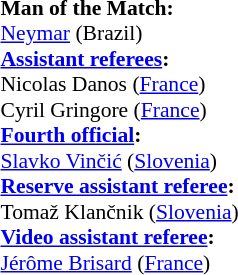<table style="width:100%; font-size:90%;">
<tr>
<td><br><strong>Man of the Match:</strong>
<br><a href='#'>Neymar</a> (Brazil)<br><strong><a href='#'>Assistant referees</a>:</strong>
<br>Nicolas Danos (<a href='#'>France</a>)
<br>Cyril Gringore (<a href='#'>France</a>)
<br><strong><a href='#'>Fourth official</a>:</strong>
<br><a href='#'>Slavko Vinčić</a> (<a href='#'>Slovenia</a>)
<br><strong><a href='#'>Reserve assistant referee</a>:</strong>
<br>Tomaž Klančnik (<a href='#'>Slovenia</a>)
<br><strong><a href='#'>Video assistant referee</a>:</strong>
<br><a href='#'>Jérôme Brisard</a> (<a href='#'>France</a>)</td>
</tr>
</table>
